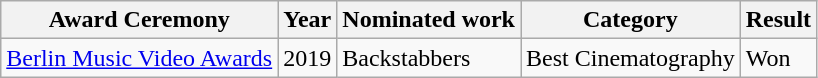<table class="wikitable">
<tr>
<th>Award Ceremony</th>
<th>Year</th>
<th>Nominated work</th>
<th>Category</th>
<th>Result</th>
</tr>
<tr>
<td><a href='#'>Berlin Music Video Awards</a></td>
<td>2019</td>
<td>Backstabbers</td>
<td>Best Cinematography</td>
<td>Won</td>
</tr>
</table>
